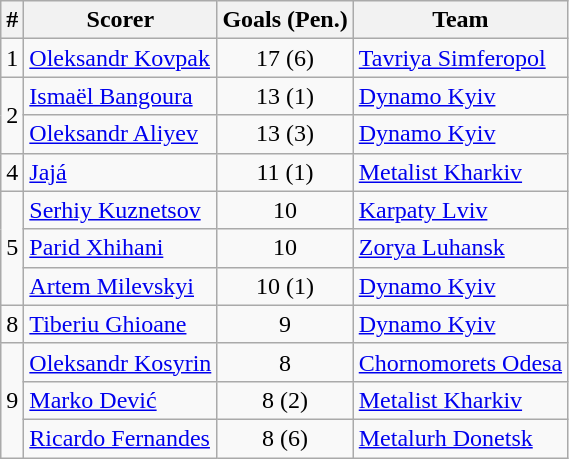<table class="wikitable">
<tr>
<th>#</th>
<th>Scorer</th>
<th>Goals (Pen.)</th>
<th>Team</th>
</tr>
<tr>
<td>1</td>
<td> <a href='#'>Oleksandr Kovpak</a></td>
<td align=center>17 (6)</td>
<td><a href='#'>Tavriya Simferopol</a></td>
</tr>
<tr>
<td rowspan="2">2</td>
<td> <a href='#'>Ismaël Bangoura</a></td>
<td align=center>13 (1)</td>
<td><a href='#'>Dynamo Kyiv</a></td>
</tr>
<tr>
<td> <a href='#'>Oleksandr Aliyev</a></td>
<td align=center>13 (3)</td>
<td><a href='#'>Dynamo Kyiv</a></td>
</tr>
<tr>
<td>4</td>
<td> <a href='#'>Jajá</a></td>
<td align=center>11 (1)</td>
<td><a href='#'>Metalist Kharkiv</a></td>
</tr>
<tr>
<td rowspan="3">5</td>
<td> <a href='#'>Serhiy Kuznetsov</a></td>
<td align=center>10</td>
<td><a href='#'>Karpaty Lviv</a></td>
</tr>
<tr>
<td> <a href='#'>Parid Xhihani</a></td>
<td align=center>10</td>
<td><a href='#'>Zorya Luhansk</a></td>
</tr>
<tr>
<td> <a href='#'>Artem Milevskyi</a></td>
<td align=center>10 (1)</td>
<td><a href='#'>Dynamo Kyiv</a></td>
</tr>
<tr>
<td>8</td>
<td> <a href='#'>Tiberiu Ghioane</a></td>
<td align=center>9</td>
<td><a href='#'>Dynamo Kyiv</a></td>
</tr>
<tr>
<td rowspan="3">9</td>
<td> <a href='#'>Oleksandr Kosyrin</a></td>
<td align=center>8</td>
<td><a href='#'>Chornomorets Odesa</a></td>
</tr>
<tr>
<td> <a href='#'>Marko Dević</a></td>
<td align=center>8 (2)</td>
<td><a href='#'>Metalist Kharkiv</a></td>
</tr>
<tr>
<td> <a href='#'>Ricardo Fernandes</a></td>
<td align=center>8 (6)</td>
<td><a href='#'>Metalurh Donetsk</a></td>
</tr>
</table>
